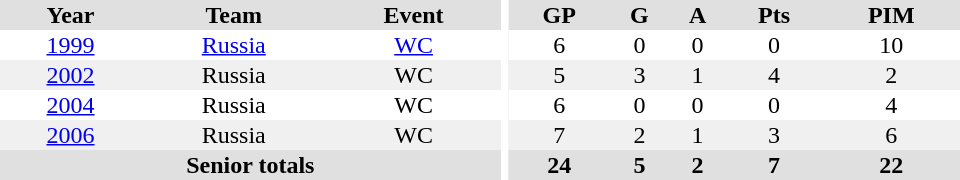<table border="0" cellpadding="1" cellspacing="0" ID="Table3" style="text-align:center; width:40em">
<tr bgcolor="#e0e0e0">
<th>Year</th>
<th>Team</th>
<th>Event</th>
<th rowspan="102" bgcolor="#ffffff"></th>
<th>GP</th>
<th>G</th>
<th>A</th>
<th>Pts</th>
<th>PIM</th>
</tr>
<tr>
<td><a href='#'>1999</a></td>
<td><a href='#'>Russia</a></td>
<td><a href='#'>WC</a></td>
<td>6</td>
<td>0</td>
<td>0</td>
<td>0</td>
<td>10</td>
</tr>
<tr bgcolor="#f0f0f0">
<td><a href='#'>2002</a></td>
<td>Russia</td>
<td>WC</td>
<td>5</td>
<td>3</td>
<td>1</td>
<td>4</td>
<td>2</td>
</tr>
<tr>
<td><a href='#'>2004</a></td>
<td>Russia</td>
<td>WC</td>
<td>6</td>
<td>0</td>
<td>0</td>
<td>0</td>
<td>4</td>
</tr>
<tr bgcolor="#f0f0f0">
<td><a href='#'>2006</a></td>
<td>Russia</td>
<td>WC</td>
<td>7</td>
<td>2</td>
<td>1</td>
<td>3</td>
<td>6</td>
</tr>
<tr bgcolor="#e0e0e0">
<th colspan="3">Senior totals</th>
<th>24</th>
<th>5</th>
<th>2</th>
<th>7</th>
<th>22</th>
</tr>
</table>
